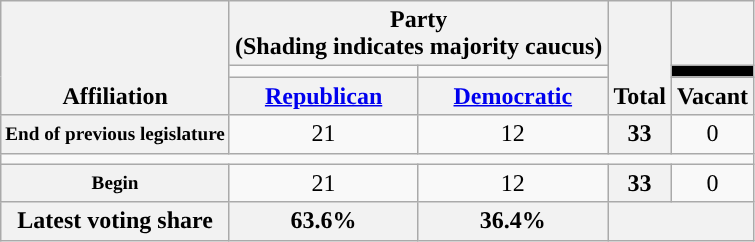<table class=wikitable style="text-align:center">
<tr style="vertical-align:bottom;">
<th rowspan=3>Affiliation</th>
<th colspan=2>Party <div>(Shading indicates majority caucus)</div></th>
<th rowspan=3>Total</th>
<th></th>
</tr>
<tr style="height:5px">
<td style="background-color:"></td>
<td style="background-color:"></td>
<td style="background-color:black"></td>
</tr>
<tr>
<th><a href='#'>Republican</a></th>
<th><a href='#'>Democratic</a></th>
<th>Vacant</th>
</tr>
<tr>
<th nowrap style="font-size:80%">End of previous legislature</th>
<td>21</td>
<td>12</td>
<th>33</th>
<td>0</td>
</tr>
<tr>
<td colspan=5></td>
</tr>
<tr>
<th nowrap style="font-size:80%">Begin</th>
<td>21</td>
<td>12</td>
<th>33</th>
<td>0</td>
</tr>
<tr>
<th>Latest voting share</th>
<th>63.6% </th>
<th>36.4%</th>
<th colspan=2></th>
</tr>
</table>
